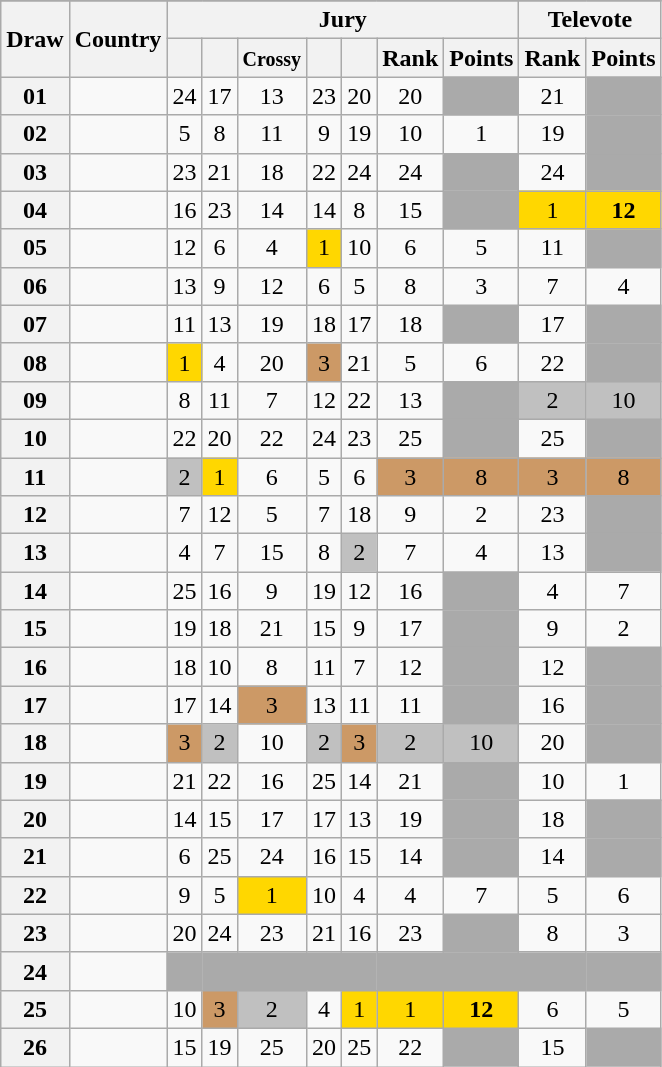<table class="sortable wikitable collapsible plainrowheaders" style="text-align:center;">
<tr>
</tr>
<tr>
<th scope="col" rowspan="2">Draw</th>
<th scope="col" rowspan="2">Country</th>
<th scope="col" colspan="7">Jury</th>
<th scope="col" colspan="2">Televote</th>
</tr>
<tr>
<th scope="col"><small></small></th>
<th scope="col"><small></small></th>
<th scope="col"><small>Crossy</small></th>
<th scope="col"><small></small></th>
<th scope="col"><small></small></th>
<th scope="col">Rank</th>
<th scope="col">Points</th>
<th scope="col">Rank</th>
<th scope="col">Points</th>
</tr>
<tr>
<th scope="row" style="text-align:center;">01</th>
<td style="text-align:left;"></td>
<td>24</td>
<td>17</td>
<td>13</td>
<td>23</td>
<td>20</td>
<td>20</td>
<td style="background:#AAAAAA;"></td>
<td>21</td>
<td style="background:#AAAAAA;"></td>
</tr>
<tr>
<th scope="row" style="text-align:center;">02</th>
<td style="text-align:left;"></td>
<td>5</td>
<td>8</td>
<td>11</td>
<td>9</td>
<td>19</td>
<td>10</td>
<td>1</td>
<td>19</td>
<td style="background:#AAAAAA;"></td>
</tr>
<tr>
<th scope="row" style="text-align:center;">03</th>
<td style="text-align:left;"></td>
<td>23</td>
<td>21</td>
<td>18</td>
<td>22</td>
<td>24</td>
<td>24</td>
<td style="background:#AAAAAA;"></td>
<td>24</td>
<td style="background:#AAAAAA;"></td>
</tr>
<tr>
<th scope="row" style="text-align:center;">04</th>
<td style="text-align:left;"></td>
<td>16</td>
<td>23</td>
<td>14</td>
<td>14</td>
<td>8</td>
<td>15</td>
<td style="background:#AAAAAA;"></td>
<td style="background:gold;">1</td>
<td style="background:gold;"><strong>12</strong></td>
</tr>
<tr>
<th scope="row" style="text-align:center;">05</th>
<td style="text-align:left;"></td>
<td>12</td>
<td>6</td>
<td>4</td>
<td style="background:gold;">1</td>
<td>10</td>
<td>6</td>
<td>5</td>
<td>11</td>
<td style="background:#AAAAAA;"></td>
</tr>
<tr>
<th scope="row" style="text-align:center;">06</th>
<td style="text-align:left;"></td>
<td>13</td>
<td>9</td>
<td>12</td>
<td>6</td>
<td>5</td>
<td>8</td>
<td>3</td>
<td>7</td>
<td>4</td>
</tr>
<tr>
<th scope="row" style="text-align:center;">07</th>
<td style="text-align:left;"></td>
<td>11</td>
<td>13</td>
<td>19</td>
<td>18</td>
<td>17</td>
<td>18</td>
<td style="background:#AAAAAA;"></td>
<td>17</td>
<td style="background:#AAAAAA;"></td>
</tr>
<tr>
<th scope="row" style="text-align:center;">08</th>
<td style="text-align:left;"></td>
<td style="background:gold;">1</td>
<td>4</td>
<td>20</td>
<td style="background:#CC9966;">3</td>
<td>21</td>
<td>5</td>
<td>6</td>
<td>22</td>
<td style="background:#AAAAAA;"></td>
</tr>
<tr>
<th scope="row" style="text-align:center;">09</th>
<td style="text-align:left;"></td>
<td>8</td>
<td>11</td>
<td>7</td>
<td>12</td>
<td>22</td>
<td>13</td>
<td style="background:#AAAAAA;"></td>
<td style="background:silver;">2</td>
<td style="background:silver;">10</td>
</tr>
<tr>
<th scope="row" style="text-align:center;">10</th>
<td style="text-align:left;"></td>
<td>22</td>
<td>20</td>
<td>22</td>
<td>24</td>
<td>23</td>
<td>25</td>
<td style="background:#AAAAAA;"></td>
<td>25</td>
<td style="background:#AAAAAA;"></td>
</tr>
<tr>
<th scope="row" style="text-align:center;">11</th>
<td style="text-align:left;"></td>
<td style="background:silver;">2</td>
<td style="background:gold;">1</td>
<td>6</td>
<td>5</td>
<td>6</td>
<td style="background:#CC9966;">3</td>
<td style="background:#CC9966;">8</td>
<td style="background:#CC9966;">3</td>
<td style="background:#CC9966;">8</td>
</tr>
<tr>
<th scope="row" style="text-align:center;">12</th>
<td style="text-align:left;"></td>
<td>7</td>
<td>12</td>
<td>5</td>
<td>7</td>
<td>18</td>
<td>9</td>
<td>2</td>
<td>23</td>
<td style="background:#AAAAAA;"></td>
</tr>
<tr>
<th scope="row" style="text-align:center;">13</th>
<td style="text-align:left;"></td>
<td>4</td>
<td>7</td>
<td>15</td>
<td>8</td>
<td style="background:silver;">2</td>
<td>7</td>
<td>4</td>
<td>13</td>
<td style="background:#AAAAAA;"></td>
</tr>
<tr>
<th scope="row" style="text-align:center;">14</th>
<td style="text-align:left;"></td>
<td>25</td>
<td>16</td>
<td>9</td>
<td>19</td>
<td>12</td>
<td>16</td>
<td style="background:#AAAAAA;"></td>
<td>4</td>
<td>7</td>
</tr>
<tr>
<th scope="row" style="text-align:center;">15</th>
<td style="text-align:left;"></td>
<td>19</td>
<td>18</td>
<td>21</td>
<td>15</td>
<td>9</td>
<td>17</td>
<td style="background:#AAAAAA;"></td>
<td>9</td>
<td>2</td>
</tr>
<tr>
<th scope="row" style="text-align:center;">16</th>
<td style="text-align:left;"></td>
<td>18</td>
<td>10</td>
<td>8</td>
<td>11</td>
<td>7</td>
<td>12</td>
<td style="background:#AAAAAA;"></td>
<td>12</td>
<td style="background:#AAAAAA;"></td>
</tr>
<tr>
<th scope="row" style="text-align:center;">17</th>
<td style="text-align:left;"></td>
<td>17</td>
<td>14</td>
<td style="background:#CC9966;">3</td>
<td>13</td>
<td>11</td>
<td>11</td>
<td style="background:#AAAAAA;"></td>
<td>16</td>
<td style="background:#AAAAAA;"></td>
</tr>
<tr>
<th scope="row" style="text-align:center;">18</th>
<td style="text-align:left;"></td>
<td style="background:#CC9966;">3</td>
<td style="background:silver;">2</td>
<td>10</td>
<td style="background:silver;">2</td>
<td style="background:#CC9966;">3</td>
<td style="background:silver;">2</td>
<td style="background:silver;">10</td>
<td>20</td>
<td style="background:#AAAAAA;"></td>
</tr>
<tr>
<th scope="row" style="text-align:center;">19</th>
<td style="text-align:left;"></td>
<td>21</td>
<td>22</td>
<td>16</td>
<td>25</td>
<td>14</td>
<td>21</td>
<td style="background:#AAAAAA;"></td>
<td>10</td>
<td>1</td>
</tr>
<tr>
<th scope="row" style="text-align:center;">20</th>
<td style="text-align:left;"></td>
<td>14</td>
<td>15</td>
<td>17</td>
<td>17</td>
<td>13</td>
<td>19</td>
<td style="background:#AAAAAA;"></td>
<td>18</td>
<td style="background:#AAAAAA;"></td>
</tr>
<tr>
<th scope="row" style="text-align:center;">21</th>
<td style="text-align:left;"></td>
<td>6</td>
<td>25</td>
<td>24</td>
<td>16</td>
<td>15</td>
<td>14</td>
<td style="background:#AAAAAA;"></td>
<td>14</td>
<td style="background:#AAAAAA;"></td>
</tr>
<tr>
<th scope="row" style="text-align:center;">22</th>
<td style="text-align:left;"></td>
<td>9</td>
<td>5</td>
<td style="background:gold;">1</td>
<td>10</td>
<td>4</td>
<td>4</td>
<td>7</td>
<td>5</td>
<td>6</td>
</tr>
<tr>
<th scope="row" style="text-align:center;">23</th>
<td style="text-align:left;"></td>
<td>20</td>
<td>24</td>
<td>23</td>
<td>21</td>
<td>16</td>
<td>23</td>
<td style="background:#AAAAAA;"></td>
<td>8</td>
<td>3</td>
</tr>
<tr class="sortbottom">
<th scope="row" style="text-align:center;">24</th>
<td style="text-align:left;"></td>
<td style="background:#AAAAAA;"></td>
<td style="background:#AAAAAA;"></td>
<td style="background:#AAAAAA;"></td>
<td style="background:#AAAAAA;"></td>
<td style="background:#AAAAAA;"></td>
<td style="background:#AAAAAA;"></td>
<td style="background:#AAAAAA;"></td>
<td style="background:#AAAAAA;"></td>
<td style="background:#AAAAAA;"></td>
</tr>
<tr>
<th scope="row" style="text-align:center;">25</th>
<td style="text-align:left;"></td>
<td>10</td>
<td style="background:#CC9966;">3</td>
<td style="background:silver;">2</td>
<td>4</td>
<td style="background:gold;">1</td>
<td style="background:gold;">1</td>
<td style="background:gold;"><strong>12</strong></td>
<td>6</td>
<td>5</td>
</tr>
<tr>
<th scope="row" style="text-align:center;">26</th>
<td style="text-align:left;"></td>
<td>15</td>
<td>19</td>
<td>25</td>
<td>20</td>
<td>25</td>
<td>22</td>
<td style="background:#AAAAAA;"></td>
<td>15</td>
<td style="background:#AAAAAA;"></td>
</tr>
</table>
